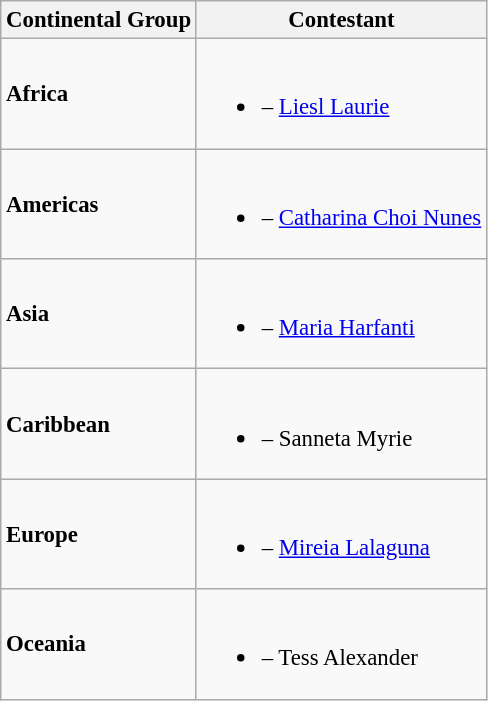<table class="wikitable sortable" style="font-size:95%;">
<tr>
<th>Continental Group</th>
<th>Contestant</th>
</tr>
<tr>
<td><strong>Africa</strong></td>
<td><br><ul><li> – <a href='#'>Liesl Laurie</a></li></ul></td>
</tr>
<tr>
<td><strong>Americas</strong></td>
<td><br><ul><li> – <a href='#'>Catharina Choi Nunes</a></li></ul></td>
</tr>
<tr>
<td><strong>Asia</strong></td>
<td><br><ul><li> – <a href='#'>Maria Harfanti</a></li></ul></td>
</tr>
<tr>
<td><strong>Caribbean</strong></td>
<td><br><ul><li> – Sanneta Myrie</li></ul></td>
</tr>
<tr>
<td><strong>Europe</strong></td>
<td><br><ul><li> – <a href='#'>Mireia Lalaguna</a></li></ul></td>
</tr>
<tr>
<td><strong>Oceania</strong></td>
<td><br><ul><li> – Tess Alexander</li></ul></td>
</tr>
</table>
